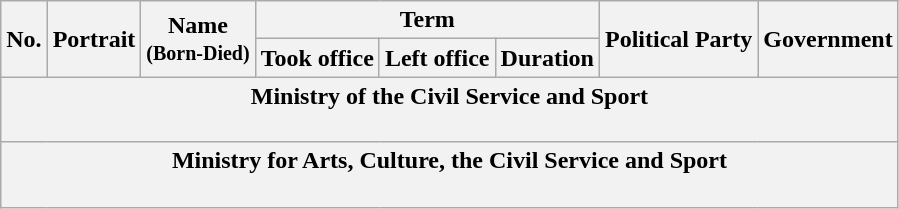<table class="wikitable" style="text-align:center;">
<tr>
<th rowspan=2>No.</th>
<th rowspan=2>Portrait</th>
<th rowspan=2>Name<br><small>(Born-Died)</small></th>
<th colspan=3>Term</th>
<th rowspan=2>Political Party</th>
<th rowspan=2>Government</th>
</tr>
<tr>
<th>Took office</th>
<th>Left office</th>
<th>Duration</th>
</tr>
<tr style="text-align:center;">
<th colspan=8>Ministry of the Civil Service and Sport<br><br>

</th>
</tr>
<tr style="text-align:center;">
<th colspan=8>Ministry for Arts, Culture, the Civil Service and Sport<br><br>
</th>
</tr>
</table>
